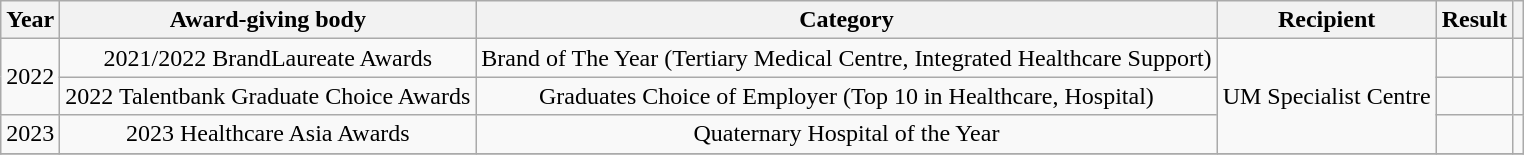<table class="wikitable" style="text-align:center">
<tr>
<th>Year</th>
<th>Award-giving body</th>
<th>Category</th>
<th>Recipient</th>
<th>Result</th>
<th></th>
</tr>
<tr>
<td rowspan="2">2022</td>
<td>2021/2022 BrandLaureate Awards</td>
<td>Brand of The Year (Tertiary Medical Centre, Integrated Healthcare Support)</td>
<td rowspan="3">UM Specialist Centre</td>
<td></td>
<td></td>
</tr>
<tr>
<td>2022 Talentbank Graduate Choice Awards</td>
<td>Graduates Choice of Employer (Top 10 in Healthcare, Hospital)</td>
<td></td>
<td></td>
</tr>
<tr>
<td>2023</td>
<td>2023 Healthcare Asia Awards</td>
<td>Quaternary Hospital of the Year</td>
<td></td>
<td></td>
</tr>
<tr>
</tr>
</table>
